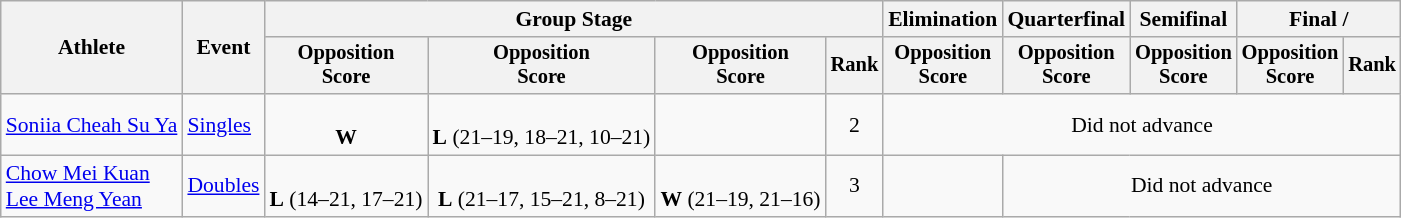<table class="wikitable" style="font-size:90%">
<tr>
<th rowspan=2>Athlete</th>
<th rowspan=2>Event</th>
<th colspan=4>Group Stage</th>
<th>Elimination</th>
<th>Quarterfinal</th>
<th>Semifinal</th>
<th colspan=2>Final / </th>
</tr>
<tr style="font-size:95%">
<th>Opposition<br>Score</th>
<th>Opposition<br>Score</th>
<th>Opposition<br>Score</th>
<th>Rank</th>
<th>Opposition<br>Score</th>
<th>Opposition<br>Score</th>
<th>Opposition<br>Score</th>
<th>Opposition<br>Score</th>
<th>Rank</th>
</tr>
<tr align=center>
<td align=left><a href='#'>Soniia Cheah Su Ya</a></td>
<td align=left><a href='#'>Singles</a></td>
<td><br><strong>W</strong> </td>
<td><br><strong>L</strong> (21–19, 18–21, 10–21)</td>
<td></td>
<td>2</td>
<td colspan="5">Did not advance</td>
</tr>
<tr align=center>
<td align=left><a href='#'>Chow Mei Kuan</a><br><a href='#'>Lee Meng Yean</a></td>
<td align=left><a href='#'>Doubles</a></td>
<td><br><strong>L</strong> (14–21, 17–21)</td>
<td><br><strong>L</strong> (21–17, 15–21, 8–21)</td>
<td><br><strong>W</strong> (21–19,  21–16)</td>
<td>3</td>
<td></td>
<td colspan=4>Did not advance</td>
</tr>
</table>
